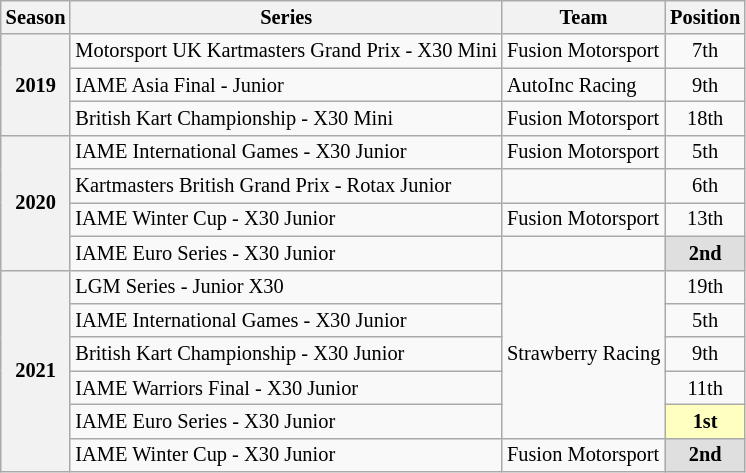<table class="wikitable" style="font-size: 85%; text-align:center">
<tr>
<th>Season</th>
<th>Series</th>
<th>Team</th>
<th>Position</th>
</tr>
<tr>
<th rowspan="3">2019</th>
<td align="left">Motorsport UK Kartmasters Grand Prix - X30 Mini</td>
<td align="left">Fusion Motorsport</td>
<td>7th</td>
</tr>
<tr>
<td align="left">IAME Asia Final - Junior</td>
<td align="left">AutoInc Racing</td>
<td>9th</td>
</tr>
<tr>
<td align="left">British Kart Championship - X30 Mini</td>
<td align="left">Fusion Motorsport</td>
<td>18th</td>
</tr>
<tr>
<th rowspan="4">2020</th>
<td align="left">IAME International Games - X30 Junior</td>
<td align="left">Fusion Motorsport</td>
<td>5th</td>
</tr>
<tr>
<td align="left">Kartmasters British Grand Prix - Rotax Junior</td>
<td align="left"></td>
<td>6th</td>
</tr>
<tr>
<td align="left">IAME Winter Cup - X30 Junior</td>
<td align="left">Fusion Motorsport</td>
<td>13th</td>
</tr>
<tr>
<td align="left">IAME Euro Series - X30 Junior</td>
<td align="left"></td>
<td style="background:#DFDFDF"><strong>2nd</strong></td>
</tr>
<tr>
<th rowspan="6">2021</th>
<td align="left">LGM Series - Junior X30</td>
<td align="left" rowspan="5">Strawberry Racing</td>
<td>19th</td>
</tr>
<tr>
<td align="left">IAME International Games - X30 Junior</td>
<td>5th</td>
</tr>
<tr>
<td align="left">British Kart Championship - X30 Junior</td>
<td>9th</td>
</tr>
<tr>
<td align="left">IAME Warriors Final - X30 Junior</td>
<td>11th</td>
</tr>
<tr>
<td align="left">IAME Euro Series - X30 Junior</td>
<td style="background:#FFFFBF"><strong>1st</strong></td>
</tr>
<tr>
<td align="left">IAME Winter Cup - X30 Junior</td>
<td align="left">Fusion Motorsport</td>
<td style="background:#DFDFDF"><strong>2nd</strong></td>
</tr>
</table>
